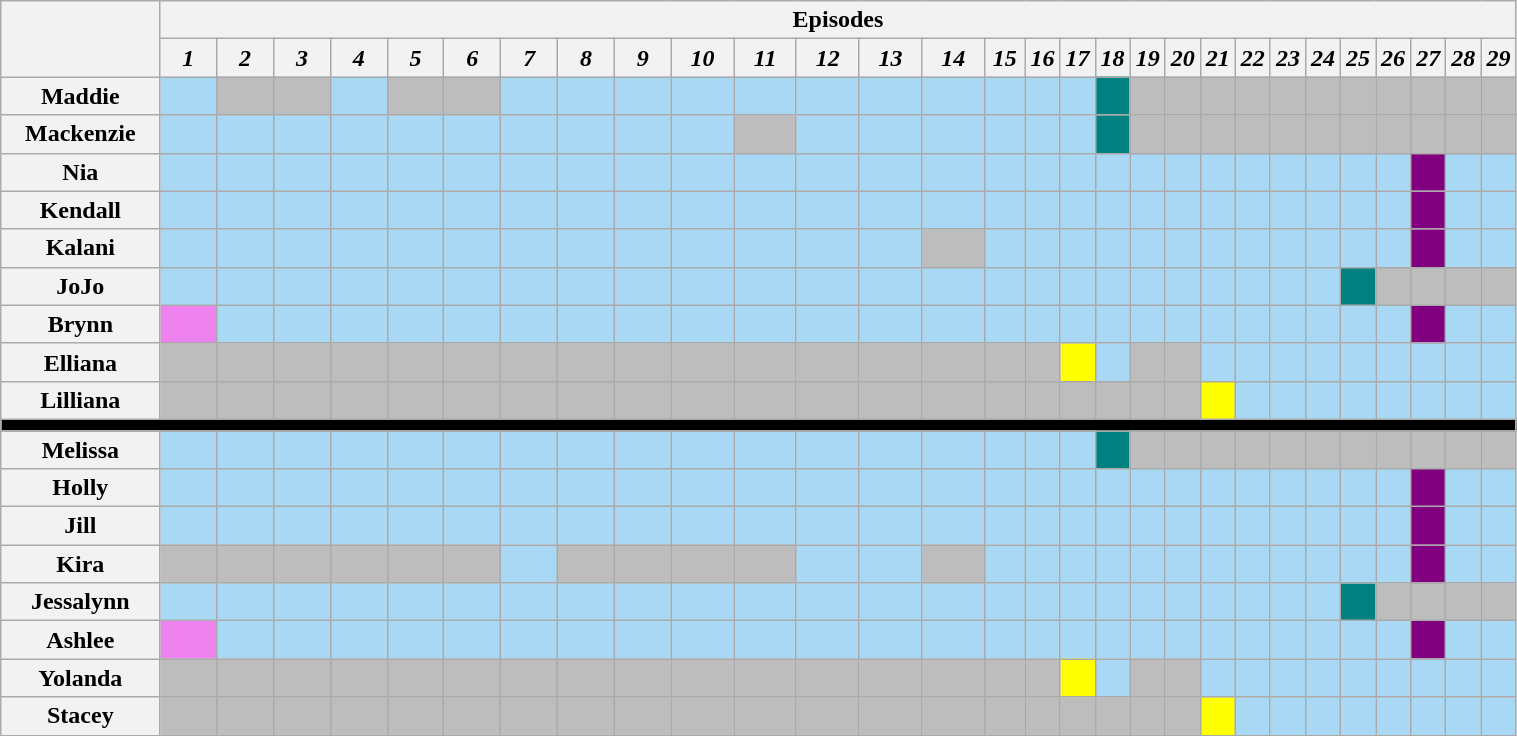<table class="wikitable" style="text-align:center; width:80%;">
<tr>
<th rowspan="2" style="width:13%;"></th>
<th colspan="36" style="text-align:center;">Episodes</th>
</tr>
<tr>
<th style="text-align:center; width:6%;"><em>1</em></th>
<th style="text-align:center; width:6%;"><em>2</em></th>
<th style="text-align:center; width:6%;"><em>3</em></th>
<th style="text-align:center; width:6%;"><em>4</em></th>
<th style="text-align:center; width:6%;"><em>5</em></th>
<th style="text-align:center; width:6%;"><em>6</em></th>
<th style="text-align:center; width:6%;"><em>7</em></th>
<th style="text-align:center; width:6%;"><em>8</em></th>
<th style="text-align:center; width:6%;"><em>9</em></th>
<th style="text-align:center; width:6%;"><em>10</em></th>
<th style="text-align:center; width:6%;"><em>11</em></th>
<th style="text-align:center; width:6%;"><em>12</em></th>
<th style="text-align:center; width:6%;"><em>13</em></th>
<th style="text-align:center; width:6%;"><em>14</em></th>
<th style="text-align:center; width:6%;"><em>15</em></th>
<th style="text-align:center; width:6%;"><em>16</em></th>
<th style="text-align:center; width:6%;"><em>17</em></th>
<th style="text-align:center; width:6%;"><em>18</em></th>
<th style="text-align:center; width:6%;"><em>19</em></th>
<th style="text-align:center; width:6%;"><em>20</em></th>
<th style="text-align:center; width:6%;"><em>21</em></th>
<th style="text-align:center; width:6%;"><em>22</em></th>
<th style="text-align:center; width:6%;"><em>23</em></th>
<th style="text-align:center; width:6%;"><em>24</em></th>
<th style="text-align:center; width:6%;"><em>25</em></th>
<th style="text-align:center; width:6%;"><em>26</em></th>
<th style="text-align:center; width:6%;"><em>27</em></th>
<th style="text-align:center; width:6%;"><em>28</em></th>
<th style="text-align:center; width:6%;"><em>29</em></th>
</tr>
<tr>
<th>Maddie</th>
<td style="background:#A9D8F5;"></td>
<td style="background:#BDBDBD;"></td>
<td style="background:#BDBDBD;"></td>
<td style="background:#A9D8F5;"></td>
<td style="background:#BDBDBD;"></td>
<td style="background:#BDBDBD;"></td>
<td style="background:#A9D8F5;"></td>
<td style="background:#A9D8F5;"></td>
<td style="background:#A9D8F5;"></td>
<td style="background:#A9D8F5;"></td>
<td style="background:#A9D8F5;"></td>
<td style="background:#A9D8F5;"></td>
<td style="background:#A9D8F5;"></td>
<td style="background:#A9D8F5;"></td>
<td style="background:#A9D8F5;"></td>
<td style="background:#A9D8F5;"></td>
<td style="background:#A9D8F5;"></td>
<td style="background:teal;"></td>
<td style="background:#BDBDBD;"></td>
<td style="background:#BDBDBD;"></td>
<td style="background:#BDBDBD;"></td>
<td style="background:#BDBDBD;"></td>
<td style="background:#BDBDBD;"></td>
<td style="background:#BDBDBD;"></td>
<td style="background:#BDBDBD;"></td>
<td style="background:#BDBDBD;"></td>
<td style="background:#BDBDBD;"></td>
<td style="background:#BDBDBD;"></td>
<td style="background:#BDBDBD;"></td>
</tr>
<tr>
<th>Mackenzie</th>
<td style="background:#A9D8F5;"></td>
<td style="background:#A9D8F5;"></td>
<td style="background:#A9D8F5;"></td>
<td style="background:#A9D8F5;"></td>
<td style="background:#A9D8F5;"></td>
<td style="background:#A9D8F5;"></td>
<td style="background:#A9D8F5;"></td>
<td style="background:#A9D8F5;"></td>
<td style="background:#A9D8F5;"></td>
<td style="background:#A9D8F5;"></td>
<td style="background:#BDBDBD;"></td>
<td style="background:#A9D8F5;"></td>
<td style="background:#A9D8F5;"></td>
<td style="background:#A9D8F5;"></td>
<td style="background:#A9D8F5;"></td>
<td style="background:#A9D8F5;"></td>
<td style="background:#A9D8F5;"></td>
<td style="background:teal;"></td>
<td style="background:#BDBDBD;"></td>
<td style="background:#BDBDBD;"></td>
<td style="background:#BDBDBD;"></td>
<td style="background:#BDBDBD;"></td>
<td style="background:#BDBDBD;"></td>
<td style="background:#BDBDBD;"></td>
<td style="background:#BDBDBD;"></td>
<td style="background:#BDBDBD;"></td>
<td style="background:#BDBDBD;"></td>
<td style="background:#BDBDBD;"></td>
<td style="background:#BDBDBD;"></td>
</tr>
<tr>
<th>Nia</th>
<td style="background:#A9D8F5;"></td>
<td style="background:#A9D8F5;"></td>
<td style="background:#A9D8F5;"></td>
<td style="background:#A9D8F5;"></td>
<td style="background:#A9D8F5;"></td>
<td style="background:#A9D8F5;"></td>
<td style="background:#A9D8F5;"></td>
<td style="background:#A9D8F5;"></td>
<td style="background:#A9D8F5;"></td>
<td style="background:#A9D8F5;"></td>
<td style="background:#A9D8F5;"></td>
<td style="background:#A9D8F5;"></td>
<td style="background:#A9D8F5;"></td>
<td style="background:#A9D8F5;"></td>
<td style="background:#A9D8F5;"></td>
<td style="background:#A9D8F5;"></td>
<td style="background:#A9D8F5;"></td>
<td style="background:#A9D8F5;"></td>
<td style="background:#A9D8F5;"></td>
<td style="background:#A9D8F5;"></td>
<td style="background:#A9D8F5;"></td>
<td style="background:#A9D8F5;"></td>
<td style="background:#A9D8F5;"></td>
<td style="background:#A9D8F5;"></td>
<td style="background:#A9D8F5;"></td>
<td style="background:#A9D8F5;"></td>
<td style="background:purple;"></td>
<td style="background:#A9D8F5;"></td>
<td style="background:#A9D8F5;"></td>
</tr>
<tr>
<th>Kendall</th>
<td style="background:#A9D8F5;"></td>
<td style="background:#A9D8F5;"></td>
<td style="background:#A9D8F5;"></td>
<td style="background:#A9D8F5;"></td>
<td style="background:#A9D8F5;"></td>
<td style="background:#A9D8F5;"></td>
<td style="background:#A9D8F5;"></td>
<td style="background:#A9D8F5;"></td>
<td style="background:#A9D8F5;"></td>
<td style="background:#A9D8F5;"></td>
<td style="background:#A9D8F5;"></td>
<td style="background:#A9D8F5;"></td>
<td style="background:#A9D8F5;"></td>
<td style="background:#A9D8F5;"></td>
<td style="background:#A9D8F5;"></td>
<td style="background:#A9D8F5;"></td>
<td style="background:#A9D8F5;"></td>
<td style="background:#A9D8F5;"></td>
<td style="background:#A9D8F5;"></td>
<td style="background:#A9D8F5;"></td>
<td style="background:#A9D8F5;"></td>
<td style="background:#A9D8F5;"></td>
<td style="background:#A9D8F5;"></td>
<td style="background:#A9D8F5;"></td>
<td style="background:#A9D8F5;"></td>
<td style="background:#A9D8F5;"></td>
<td style="background:purple;"></td>
<td style="background:#A9D8F5;"></td>
<td style="background:#A9D8F5;"></td>
</tr>
<tr>
<th>Kalani</th>
<td style="background:#A9D8F5;"></td>
<td style="background:#A9D8F5;"></td>
<td style="background:#A9D8F5;"></td>
<td style="background:#A9D8F5;"></td>
<td style="background:#A9D8F5;"></td>
<td style="background:#A9D8F5;"></td>
<td style="background:#A9D8F5;"></td>
<td style="background:#A9D8F5;"></td>
<td style="background:#A9D8F5;"></td>
<td style="background:#A9D8F5;"></td>
<td style="background:#A9D8F5;"></td>
<td style="background:#A9D8F5;"></td>
<td style="background:#A9D8F5;"></td>
<td style="background:#BDBDBD;"></td>
<td style="background:#A9D8F5;"></td>
<td style="background:#A9D8F5;"></td>
<td style="background:#A9D8F5;"></td>
<td style="background:#A9D8F5;"></td>
<td style="background:#A9D8F5;"></td>
<td style="background:#A9D8F5;"></td>
<td style="background:#A9D8F5;"></td>
<td style="background:#A9D8F5;"></td>
<td style="background:#A9D8F5;"></td>
<td style="background:#A9D8F5;"></td>
<td style="background:#A9D8F5;"></td>
<td style="background:#A9D8F5;"></td>
<td style="background:purple;"></td>
<td style="background:#A9D8F5;"></td>
<td style="background:#A9D8F5;"></td>
</tr>
<tr>
<th>JoJo</th>
<td style="background:#A9D8F5;"></td>
<td style="background:#A9D8F5;"></td>
<td style="background:#A9D8F5;"></td>
<td style="background:#A9D8F5;"></td>
<td style="background:#A9D8F5;"></td>
<td style="background:#A9D8F5;"></td>
<td style="background:#A9D8F5;"></td>
<td style="background:#A9D8F5;"></td>
<td style="background:#A9D8F5;"></td>
<td style="background:#A9D8F5;"></td>
<td style="background:#A9D8F5;"></td>
<td style="background:#A9D8F5;"></td>
<td style="background:#A9D8F5;"></td>
<td style="background:#A9D8F5;"></td>
<td style="background:#A9D8F5;"></td>
<td style="background:#A9D8F5;"></td>
<td style="background:#A9D8F5;"></td>
<td style="background:#A9D8F5;"></td>
<td style="background:#A9D8F5;"></td>
<td style="background:#A9D8F5;"></td>
<td style="background:#A9D8F5;"></td>
<td style="background:#A9D8F5;"></td>
<td style="background:#A9D8F5;"></td>
<td style="background:#A9D8F5;"></td>
<td style="background:teal;"></td>
<td style="background:#BDBDBD;"></td>
<td style="background:#BDBDBD;"></td>
<td style="background:#BDBDBD;"></td>
<td style="background:#BDBDBD;"></td>
</tr>
<tr>
<th>Brynn</th>
<td style="background:violet;"></td>
<td style="background:#A9D8F5;"></td>
<td style="background:#A9D8F5;"></td>
<td style="background:#A9D8F5;"></td>
<td style="background:#A9D8F5;"></td>
<td style="background:#A9D8F5;"></td>
<td style="background:#A9D8F5;"></td>
<td style="background:#A9D8F5;"></td>
<td style="background:#A9D8F5;"></td>
<td style="background:#A9D8F5;"></td>
<td style="background:#A9D8F5;"></td>
<td style="background:#A9D8F5;"></td>
<td style="background:#A9D8F5;"></td>
<td style="background:#A9D8F5;"></td>
<td style="background:#A9D8F5;"></td>
<td style="background:#A9D8F5;"></td>
<td style="background:#A9D8F5;"></td>
<td style="background:#A9D8F5;"></td>
<td style="background:#A9D8F5;"></td>
<td style="background:#A9D8F5;"></td>
<td style="background:#A9D8F5;"></td>
<td style="background:#A9D8F5;"></td>
<td style="background:#A9D8F5;"></td>
<td style="background:#A9D8F5;"></td>
<td style="background:#A9D8F5;"></td>
<td style="background:#A9D8F5;"></td>
<td style="background:purple;"></td>
<td style="background:#A9D8F5;"></td>
<td style="background:#A9D8F5;"></td>
</tr>
<tr>
<th>Elliana</th>
<td style="background:#BDBDBD;"></td>
<td style="background:#BDBDBD;"></td>
<td style="background:#BDBDBD;"></td>
<td style="background:#BDBDBD;"></td>
<td style="background:#BDBDBD;"></td>
<td style="background:#BDBDBD;"></td>
<td style="background:#BDBDBD;"></td>
<td style="background:#BDBDBD;"></td>
<td style="background:#BDBDBD;"></td>
<td style="background:#BDBDBD;"></td>
<td style="background:#BDBDBD;"></td>
<td style="background:#BDBDBD;"></td>
<td style="background:#BDBDBD;"></td>
<td style="background:#BDBDBD;"></td>
<td style="background:#BDBDBD;"></td>
<td style="background:#BDBDBD;"></td>
<td style="background:yellow;"></td>
<td style="background:#A9D8F5;"></td>
<td style="background:#BDBDBD;"></td>
<td style="background:#BDBDBD;"></td>
<td style="background:#A9D8F5;"></td>
<td style="background:#A9D8F5;"></td>
<td style="background:#A9D8F5;"></td>
<td style="background:#A9D8F5;"></td>
<td style="background:#A9D8F5;"></td>
<td style="background:#A9D8F5;"></td>
<td style="background:#A9D8F5;"></td>
<td style="background:#A9D8F5;"></td>
<td style="background:#A9D8F5;"></td>
</tr>
<tr>
<th>Lilliana</th>
<td style="background:#BDBDBD;"></td>
<td style="background:#BDBDBD;"></td>
<td style="background:#BDBDBD;"></td>
<td style="background:#BDBDBD;"></td>
<td style="background:#BDBDBD;"></td>
<td style="background:#BDBDBD;"></td>
<td style="background:#BDBDBD;"></td>
<td style="background:#BDBDBD;"></td>
<td style="background:#BDBDBD;"></td>
<td style="background:#BDBDBD;"></td>
<td style="background:#BDBDBD;"></td>
<td style="background:#BDBDBD;"></td>
<td style="background:#BDBDBD;"></td>
<td style="background:#BDBDBD;"></td>
<td style="background:#BDBDBD;"></td>
<td style="background:#BDBDBD;"></td>
<td style="background:#BDBDBD;"></td>
<td style="background:#BDBDBD;"></td>
<td style="background:#BDBDBD;"></td>
<td style="background:#BDBDBD;"></td>
<td style="background:yellow;"></td>
<td style="background:#A9D8F5;"></td>
<td style="background:#A9D8F5;"></td>
<td style="background:#A9D8F5;"></td>
<td style="background:#A9D8F5;"></td>
<td style="background:#A9D8F5;"></td>
<td style="background:#A9D8F5;"></td>
<td style="background:#A9D8F5;"></td>
<td style="background:#A9D8F5;"></td>
</tr>
<tr>
<th colspan="37" style="background:#000;"></th>
</tr>
<tr>
<th>Melissa</th>
<td style="background:#A9D8F5;"></td>
<td style="background:#A9D8F5;"></td>
<td style="background:#A9D8F5;"></td>
<td style="background:#A9D8F5;"></td>
<td style="background:#A9D8F5;"></td>
<td style="background:#A9D8F5;"></td>
<td style="background:#A9D8F5;"></td>
<td style="background:#A9D8F5;"></td>
<td style="background:#A9D8F5;"></td>
<td style="background:#A9D8F5;"></td>
<td style="background:#A9D8F5;"></td>
<td style="background:#A9D8F5;"></td>
<td style="background:#A9D8F5;"></td>
<td style="background:#A9D8F5;"></td>
<td style="background:#A9D8F5;"></td>
<td style="background:#A9D8F5;"></td>
<td style="background:#A9D8F5;"></td>
<td style="background:teal;"></td>
<td style="background:#BDBDBD;"></td>
<td style="background:#BDBDBD;"></td>
<td style="background:#BDBDBD;"></td>
<td style="background:#BDBDBD;"></td>
<td style="background:#BDBDBD;"></td>
<td style="background:#BDBDBD;"></td>
<td style="background:#BDBDBD;"></td>
<td style="background:#BDBDBD;"></td>
<td style="background:#BDBDBD;"></td>
<td style="background:#BDBDBD;"></td>
<td style="background:#BDBDBD;"></td>
</tr>
<tr>
<th>Holly</th>
<td style="background:#A9D8F5;"></td>
<td style="background:#A9D8F5;"></td>
<td style="background:#A9D8F5;"></td>
<td style="background:#A9D8F5;"></td>
<td style="background:#A9D8F5;"></td>
<td style="background:#A9D8F5;"></td>
<td style="background:#A9D8F5;"></td>
<td style="background:#A9D8F5;"></td>
<td style="background:#A9D8F5;"></td>
<td style="background:#A9D8F5;"></td>
<td style="background:#A9D8F5;"></td>
<td style="background:#A9D8F5;"></td>
<td style="background:#A9D8F5;"></td>
<td style="background:#A9D8F5;"></td>
<td style="background:#A9D8F5;"></td>
<td style="background:#A9D8F5;"></td>
<td style="background:#A9D8F5;"></td>
<td style="background:#A9D8F5;"></td>
<td style="background:#A9D8F5;"></td>
<td style="background:#A9D8F5;"></td>
<td style="background:#A9D8F5;"></td>
<td style="background:#A9D8F5;"></td>
<td style="background:#A9D8F5;"></td>
<td style="background:#A9D8F5;"></td>
<td style="background:#A9D8F5;"></td>
<td style="background:#A9D8F5;"></td>
<td style="background:purple;"></td>
<td style="background:#A9D8F5;"></td>
<td style="background:#A9D8F5;"></td>
</tr>
<tr>
<th>Jill</th>
<td style="background:#A9D8F5;"></td>
<td style="background:#A9D8F5;"></td>
<td style="background:#A9D8F5;"></td>
<td style="background:#A9D8F5;"></td>
<td style="background:#A9D8F5;"></td>
<td style="background:#A9D8F5;"></td>
<td style="background:#A9D8F5;"></td>
<td style="background:#A9D8F5;"></td>
<td style="background:#A9D8F5;"></td>
<td style="background:#A9D8F5;"></td>
<td style="background:#A9D8F5;"></td>
<td style="background:#A9D8F5;"></td>
<td style="background:#A9D8F5;"></td>
<td style="background:#A9D8F5;"></td>
<td style="background:#A9D8F5;"></td>
<td style="background:#A9D8F5;"></td>
<td style="background:#A9D8F5;"></td>
<td style="background:#A9D8F5;"></td>
<td style="background:#A9D8F5;"></td>
<td style="background:#A9D8F5;"></td>
<td style="background:#A9D8F5;"></td>
<td style="background:#A9D8F5;"></td>
<td style="background:#A9D8F5;"></td>
<td style="background:#A9D8F5;"></td>
<td style="background:#A9D8F5;"></td>
<td style="background:#A9D8F5;"></td>
<td style="background:purple;"></td>
<td style="background:#A9D8F5;"></td>
<td style="background:#A9D8F5;"></td>
</tr>
<tr>
<th>Kira</th>
<td style="background:#BDBDBD;"></td>
<td style="background:#BDBDBD;"></td>
<td style="background:#BDBDBD;"></td>
<td style="background:#BDBDBD;"></td>
<td style="background:#BDBDBD;"></td>
<td style="background:#BDBDBD;"></td>
<td style="background:#A9D8F5;"></td>
<td style="background:#BDBDBD;"></td>
<td style="background:#BDBDBD;"></td>
<td style="background:#BDBDBD;"></td>
<td style="background:#BDBDBD;"></td>
<td style="background:#A9D8F5;"></td>
<td style="background:#A9D8F5;"></td>
<td style="background:#BDBDBD;"></td>
<td style="background:#A9D8F5;"></td>
<td style="background:#A9D8F5;"></td>
<td style="background:#A9D8F5;"></td>
<td style="background:#A9D8F5;"></td>
<td style="background:#A9D8F5;"></td>
<td style="background:#A9D8F5;"></td>
<td style="background:#A9D8F5;"></td>
<td style="background:#A9D8F5;"></td>
<td style="background:#A9D8F5;"></td>
<td style="background:#A9D8F5;"></td>
<td style="background:#A9D8F5;"></td>
<td style="background:#A9D8F5;"></td>
<td style="background:purple;"></td>
<td style="background:#A9D8F5;"></td>
<td style="background:#A9D8F5;"></td>
</tr>
<tr>
<th>Jessalynn</th>
<td style="background:#A9D8F5;"></td>
<td style="background:#A9D8F5;"></td>
<td style="background:#A9D8F5;"></td>
<td style="background:#A9D8F5;"></td>
<td style="background:#A9D8F5;"></td>
<td style="background:#A9D8F5;"></td>
<td style="background:#A9D8F5;"></td>
<td style="background:#A9D8F5;"></td>
<td style="background:#A9D8F5;"></td>
<td style="background:#A9D8F5;"></td>
<td style="background:#A9D8F5;"></td>
<td style="background:#A9D8F5;"></td>
<td style="background:#A9D8F5;"></td>
<td style="background:#A9D8F5;"></td>
<td style="background:#A9D8F5;"></td>
<td style="background:#A9D8F5;"></td>
<td style="background:#A9D8F5;"></td>
<td style="background:#A9D8F5;"></td>
<td style="background:#A9D8F5;"></td>
<td style="background:#A9D8F5;"></td>
<td style="background:#A9D8F5;"></td>
<td style="background:#A9D8F5;"></td>
<td style="background:#A9D8F5;"></td>
<td style="background:#A9D8F5;"></td>
<td style="background:teal;"></td>
<td style="background:#BDBDBD;"></td>
<td style="background:#BDBDBD;"></td>
<td style="background:#BDBDBD;"></td>
<td style="background:#BDBDBD;"></td>
</tr>
<tr>
<th>Ashlee</th>
<td style="background:violet;"></td>
<td style="background:#A9D8F5;"></td>
<td style="background:#A9D8F5;"></td>
<td style="background:#A9D8F5;"></td>
<td style="background:#A9D8F5;"></td>
<td style="background:#A9D8F5;"></td>
<td style="background:#A9D8F5;"></td>
<td style="background:#A9D8F5;"></td>
<td style="background:#A9D8F5;"></td>
<td style="background:#A9D8F5;"></td>
<td style="background:#A9D8F5;"></td>
<td style="background:#A9D8F5;"></td>
<td style="background:#A9D8F5;"></td>
<td style="background:#A9D8F5;"></td>
<td style="background:#A9D8F5;"></td>
<td style="background:#A9D8F5;"></td>
<td style="background:#A9D8F5;"></td>
<td style="background:#A9D8F5;"></td>
<td style="background:#A9D8F5;"></td>
<td style="background:#A9D8F5;"></td>
<td style="background:#A9D8F5;"></td>
<td style="background:#A9D8F5;"></td>
<td style="background:#A9D8F5;"></td>
<td style="background:#A9D8F5;"></td>
<td style="background:#A9D8F5;"></td>
<td style="background:#A9D8F5;"></td>
<td style="background:purple;"></td>
<td style="background:#A9D8F5;"></td>
<td style="background:#A9D8F5;"></td>
</tr>
<tr>
<th>Yolanda</th>
<td style="background:#BDBDBD;"></td>
<td style="background:#BDBDBD;"></td>
<td style="background:#BDBDBD;"></td>
<td style="background:#BDBDBD;"></td>
<td style="background:#BDBDBD;"></td>
<td style="background:#BDBDBD;"></td>
<td style="background:#BDBDBD;"></td>
<td style="background:#BDBDBD;"></td>
<td style="background:#BDBDBD;"></td>
<td style="background:#BDBDBD;"></td>
<td style="background:#BDBDBD;"></td>
<td style="background:#BDBDBD;"></td>
<td style="background:#BDBDBD;"></td>
<td style="background:#BDBDBD;"></td>
<td style="background:#BDBDBD;"></td>
<td style="background:#BDBDBD;"></td>
<td style="background:yellow;"></td>
<td style="background:#A9D8F5;"></td>
<td style="background:#BDBDBD;"></td>
<td style="background:#BDBDBD;"></td>
<td style="background:#A9D8F5;"></td>
<td style="background:#A9D8F5;"></td>
<td style="background:#A9D8F5;"></td>
<td style="background:#A9D8F5;"></td>
<td style="background:#A9D8F5;"></td>
<td style="background:#A9D8F5;"></td>
<td style="background:#A9D8F5;"></td>
<td style="background:#A9D8F5;"></td>
<td style="background:#A9D8F5;"></td>
</tr>
<tr>
<th>Stacey</th>
<td style="background:#BDBDBD;"></td>
<td style="background:#BDBDBD;"></td>
<td style="background:#BDBDBD;"></td>
<td style="background:#BDBDBD;"></td>
<td style="background:#BDBDBD;"></td>
<td style="background:#BDBDBD;"></td>
<td style="background:#BDBDBD;"></td>
<td style="background:#BDBDBD;"></td>
<td style="background:#BDBDBD;"></td>
<td style="background:#BDBDBD;"></td>
<td style="background:#BDBDBD;"></td>
<td style="background:#BDBDBD;"></td>
<td style="background:#BDBDBD;"></td>
<td style="background:#BDBDBD;"></td>
<td style="background:#BDBDBD;"></td>
<td style="background:#BDBDBD;"></td>
<td style="background:#BDBDBD;"></td>
<td style="background:#BDBDBD;"></td>
<td style="background:#BDBDBD;"></td>
<td style="background:#BDBDBD;"></td>
<td style="background:yellow;"></td>
<td style="background:#A9D8F5;"></td>
<td style="background:#A9D8F5;"></td>
<td style="background:#A9D8F5;"></td>
<td style="background:#A9D8F5;"></td>
<td style="background:#A9D8F5;"></td>
<td style="background:#A9D8F5;"></td>
<td style="background:#A9D8F5;"></td>
<td style="background:#A9D8F5;"></td>
</tr>
<tr>
</tr>
</table>
